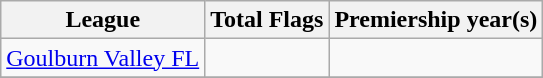<table class="wikitable">
<tr>
<th>League</th>
<th>Total Flags</th>
<th>Premiership year(s)</th>
</tr>
<tr>
<td><a href='#'>Goulburn Valley FL</a></td>
<td></td>
<td></td>
</tr>
<tr>
</tr>
</table>
